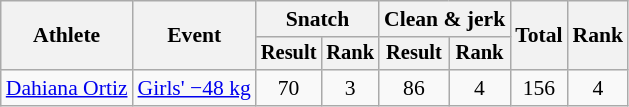<table class="wikitable" style="font-size:90%">
<tr>
<th rowspan="2">Athlete</th>
<th rowspan="2">Event</th>
<th colspan="2">Snatch</th>
<th colspan="2">Clean & jerk</th>
<th rowspan="2">Total</th>
<th rowspan="2">Rank</th>
</tr>
<tr style="font-size:95%">
<th>Result</th>
<th>Rank</th>
<th>Result</th>
<th>Rank</th>
</tr>
<tr align=center>
<td align=left><a href='#'>Dahiana Ortiz</a></td>
<td align=left><a href='#'>Girls' −48 kg</a></td>
<td>70</td>
<td>3</td>
<td>86</td>
<td>4</td>
<td>156</td>
<td>4</td>
</tr>
</table>
